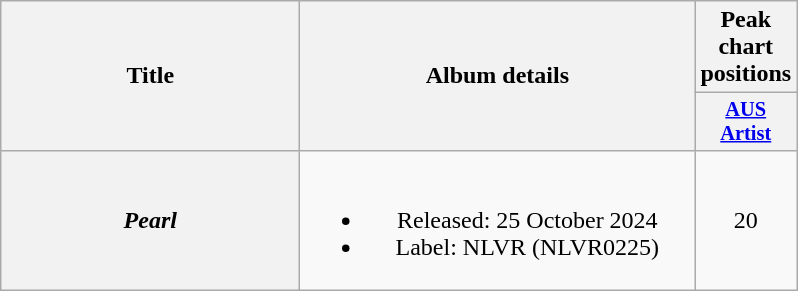<table class="wikitable plainrowheaders" style="text-align:center;" border="1">
<tr>
<th scope="col" rowspan="2" style="width:12em;">Title</th>
<th scope="col" rowspan="2" style="width:16em;">Album details</th>
<th scope="col" colspan="1">Peak chart<br>positions</th>
</tr>
<tr>
<th scope="col" style="width:3em; font-size:85%"><a href='#'>AUS<br>Artist</a><br></th>
</tr>
<tr>
<th scope="row"><em>Pearl</em></th>
<td><br><ul><li>Released: 25 October 2024</li><li>Label: NLVR (NLVR0225)</li></ul></td>
<td>20</td>
</tr>
</table>
